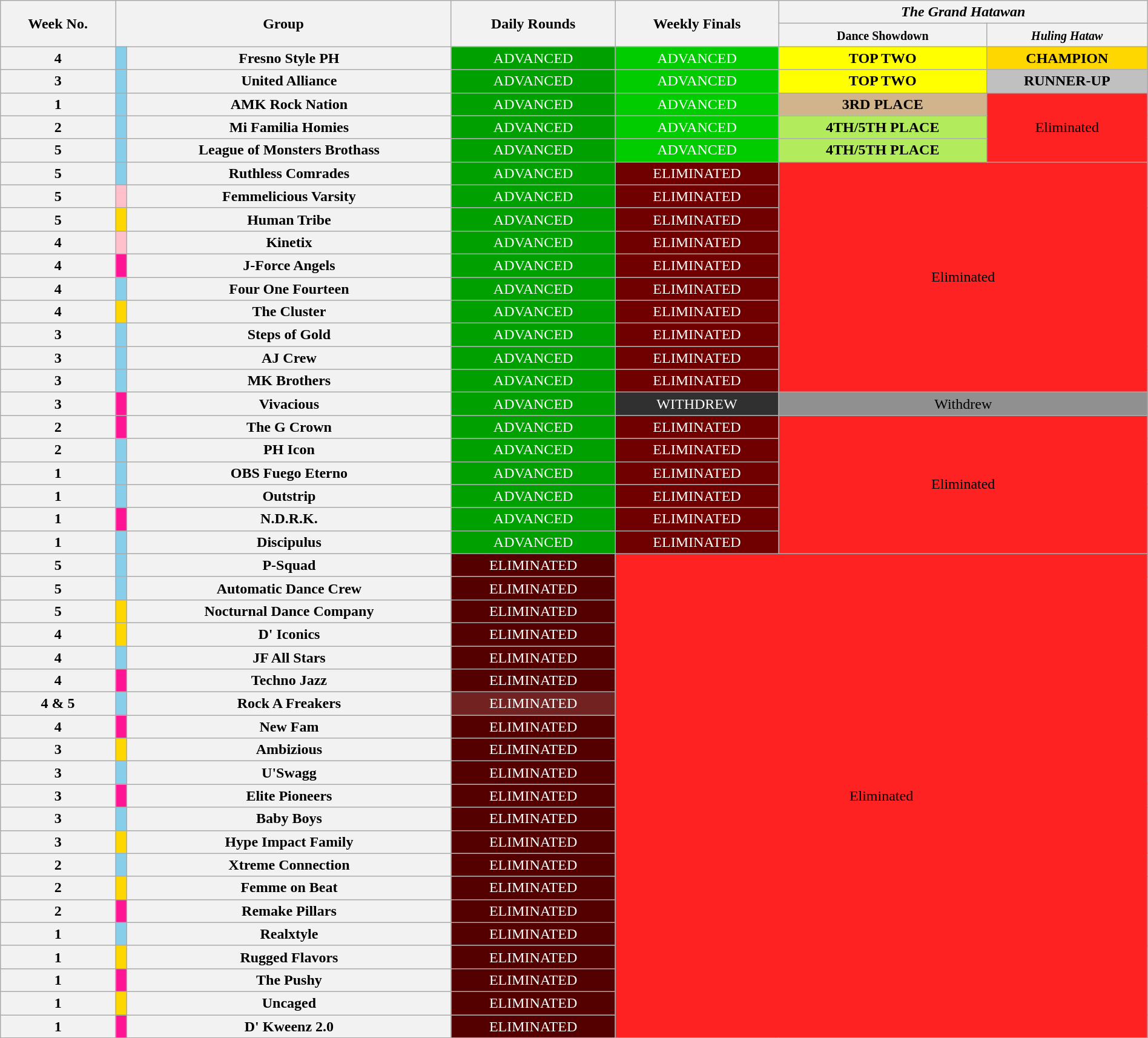<table class="wikitable" style="text-align:center; width:100%">
<tr>
<th rowspan="2">Week No.</th>
<th colspan="2" rowspan="2">Group</th>
<th rowspan="2">Daily Rounds</th>
<th rowspan="2">Weekly Finals</th>
<th colspan="2"><em>The Grand Hatawan</em></th>
</tr>
<tr>
<th><small>Dance Showdown</small></th>
<th><small><em>Huling Hataw</em></small></th>
</tr>
<tr>
<th>4</th>
<th width="01%" style="background:#87ceeb;"></th>
<th>Fresno Style PH</th>
<td style="background:#00a000; color:white">ADVANCED</td>
<td style="background:#00cc00; color:white">ADVANCED</td>
<td style="background:yellow;"><strong>TOP TWO</strong></td>
<td style="background:gold;"><strong>CHAMPION</strong></td>
</tr>
<tr>
<th>3</th>
<th width="01%" style="background:#87ceeb;"></th>
<th>United Alliance</th>
<td style="background:#00a000; color:white">ADVANCED</td>
<td style="background:#00cc00; color:white">ADVANCED</td>
<td style="background:yellow;"><strong>TOP TWO</strong></td>
<td style="background:silver;"><strong>RUNNER-UP</strong></td>
</tr>
<tr>
<th>1</th>
<th width="01%" style="background:#87ceeb;"></th>
<th>AMK Rock Nation</th>
<td style="background:#00a000; color:white">ADVANCED</td>
<td style="background:#00cc00; color:white">ADVANCED</td>
<td style="background:tan;"><strong>3RD PLACE</strong></td>
<td rowspan="3" style="background:#ff2222">Eliminated</td>
</tr>
<tr>
<th>2</th>
<th width="01%" style="background:#87ceeb;"></th>
<th>Mi Familia Homies</th>
<td style="background:#00a000; color:white">ADVANCED</td>
<td style="background:#00cc00; color:white">ADVANCED</td>
<td style="background:#B2EC5D;"><strong>4TH/5TH PLACE</strong></td>
</tr>
<tr>
<th>5</th>
<th width="01%" style="background:#87ceeb;"></th>
<th>League of Monsters Brothass</th>
<td style="background:#00a000; color:white">ADVANCED</td>
<td style="background:#00cc00; color:white">ADVANCED</td>
<td style="background:#B2EC5D;"><strong>4TH/5TH PLACE</strong></td>
</tr>
<tr>
<th>5</th>
<th width="01%" style="background:#87ceeb;"></th>
<th>Ruthless Comrades</th>
<td style="background:#00a000; color:white">ADVANCED</td>
<td style="background:#700000; color:white">ELIMINATED</td>
<td colspan="2" rowspan="10" style="background:#ff2222">Eliminated</td>
</tr>
<tr>
<th>5</th>
<th width="01%" style="background:#FFC0CB;"></th>
<th>Femmelicious Varsity</th>
<td style="background:#00a000; color:white">ADVANCED</td>
<td style="background:#700000; color:white">ELIMINATED</td>
</tr>
<tr>
<th>5</th>
<th width="01%" style="background:#FFD700;"></th>
<th>Human Tribe</th>
<td style="background:#00a000; color:white">ADVANCED</td>
<td style="background:#700000; color:white">ELIMINATED</td>
</tr>
<tr>
<th>4</th>
<th width="01%" style="background:#FFC0CB;"></th>
<th>Kinetix</th>
<td style="background:#00a000; color:white">ADVANCED</td>
<td style="background:#700000; color:white">ELIMINATED</td>
</tr>
<tr>
<th>4</th>
<th width="01%" style="background:#FF1493;"></th>
<th>J-Force Angels</th>
<td style="background:#00a000; color:white">ADVANCED</td>
<td style="background:#700000; color:white">ELIMINATED</td>
</tr>
<tr>
<th>4</th>
<th width="01%" style="background:#87ceeb;"></th>
<th>Four One Fourteen</th>
<td style="background:#00a000; color:white">ADVANCED</td>
<td style="background:#700000; color:white">ELIMINATED</td>
</tr>
<tr>
<th>4</th>
<th width="01%" style="background:#FFD700;"></th>
<th>The Cluster</th>
<td style="background:#00a000; color:white">ADVANCED</td>
<td style="background:#700000; color:white">ELIMINATED</td>
</tr>
<tr>
<th>3</th>
<th width="01%" style="background:#87ceeb;"></th>
<th>Steps of Gold</th>
<td style="background:#00a000; color:white">ADVANCED</td>
<td style="background:#700000; color:white">ELIMINATED</td>
</tr>
<tr>
<th>3</th>
<th width="01%" style="background:#87ceeb;"></th>
<th>AJ Crew</th>
<td style="background:#00a000; color:white">ADVANCED</td>
<td style="background:#700000; color:white">ELIMINATED</td>
</tr>
<tr>
<th>3</th>
<th width="01%" style="background:#87ceeb;"></th>
<th>MK Brothers</th>
<td style="background:#00a000; color:white">ADVANCED</td>
<td style="background:#700000; color:white">ELIMINATED</td>
</tr>
<tr>
<th>3</th>
<th width="01%" style="background:#FF1493;"></th>
<th>Vivacious</th>
<td style="background:#00a000; color:white">ADVANCED</td>
<td style="background:#303030; color:white">WITHDREW</td>
<td colspan="2" style="background:#909090">Withdrew</td>
</tr>
<tr>
<th>2</th>
<th width="01%" style="background:#FF1493;"></th>
<th>The G Crown</th>
<td style="background:#00a000; color:white">ADVANCED</td>
<td style="background:#700000; color:white">ELIMINATED</td>
<td colspan="2" rowspan="6" style="background:#ff2222">Eliminated</td>
</tr>
<tr>
<th>2</th>
<th width="01%" style="background:#87ceeb;"></th>
<th>PH Icon</th>
<td style="background:#00a000; color:white">ADVANCED</td>
<td style="background:#700000; color:white">ELIMINATED</td>
</tr>
<tr>
<th>1</th>
<th width="01%" style="background:#87ceeb;"></th>
<th>OBS Fuego Eterno</th>
<td style="background:#00a000; color:white">ADVANCED</td>
<td style="background:#700000; color:white">ELIMINATED</td>
</tr>
<tr>
<th>1</th>
<th width="01%" style="background:#87ceeb;"></th>
<th>Outstrip</th>
<td style="background:#00a000; color:white">ADVANCED</td>
<td style="background:#700000; color:white">ELIMINATED</td>
</tr>
<tr>
<th>1</th>
<th width="01%" style="background:#FF1493;"></th>
<th>N.D.R.K.</th>
<td style="background:#00a000; color:white">ADVANCED</td>
<td style="background:#700000; color:white">ELIMINATED</td>
</tr>
<tr>
<th>1</th>
<th width="01%" style="background:#87ceeb;"></th>
<th>Discipulus</th>
<td style="background:#00a000; color:white">ADVANCED</td>
<td style="background:#700000; color:white">ELIMINATED</td>
</tr>
<tr>
<th>5</th>
<th width="01%" style="background:#87ceeb;"></th>
<th>P-Squad</th>
<td style="background:#540000; color:white">ELIMINATED</td>
<td colspan="3" rowspan="21" style="background:#ff2222">Eliminated</td>
</tr>
<tr>
<th>5</th>
<th width="01%" style="background:#87ceeb;"></th>
<th>Automatic Dance Crew</th>
<td style="background:#540000; color:white">ELIMINATED</td>
</tr>
<tr>
<th>5</th>
<th width="01%" style="background:#FFD700;"></th>
<th>Nocturnal Dance Company</th>
<td style="background:#540000; color:white">ELIMINATED</td>
</tr>
<tr>
<th>4</th>
<th width="01%" style="background:#FFD700;"></th>
<th>D' Iconics</th>
<td style="background:#540000; color:white">ELIMINATED</td>
</tr>
<tr>
<th>4</th>
<th width="01%" style="background:#87ceeb;"></th>
<th>JF All Stars</th>
<td style="background:#540000; color:white">ELIMINATED</td>
</tr>
<tr>
<th>4</th>
<th width="01%" style="background:#FF1493;"></th>
<th>Techno Jazz</th>
<td style="background:#540000; color:white">ELIMINATED</td>
</tr>
<tr>
<th>4 & 5</th>
<th width="01%" style="background:#87ceeb;"></th>
<th>Rock A Freakers</th>
<td style="background:#732222; color:white">ELIMINATED</td>
</tr>
<tr>
<th>4</th>
<th width="01%" style="background:#FF1493;"></th>
<th>New Fam</th>
<td style="background:#540000; color:white">ELIMINATED</td>
</tr>
<tr>
<th>3</th>
<th width="01%" style="background:#FFD700;"></th>
<th>Ambizious</th>
<td style="background:#540000; color:white">ELIMINATED</td>
</tr>
<tr>
<th>3</th>
<th width="01%" style="background:#87ceeb;"></th>
<th>U'Swagg</th>
<td style="background:#540000; color:white">ELIMINATED</td>
</tr>
<tr>
<th>3</th>
<th width="01%" style="background:#FF1493;"></th>
<th>Elite Pioneers</th>
<td style="background:#540000; color:white">ELIMINATED</td>
</tr>
<tr>
<th>3</th>
<th width="01%" style="background:#87ceeb;"></th>
<th>Baby Boys</th>
<td style="background:#540000; color:white">ELIMINATED</td>
</tr>
<tr>
<th>3</th>
<th width="01%" style="background:#FFD700;"></th>
<th>Hype Impact Family</th>
<td style="background:#540000; color:white">ELIMINATED</td>
</tr>
<tr>
<th>2</th>
<th width="01%" style="background:#87ceeb;"></th>
<th>Xtreme Connection</th>
<td style="background:#540000; color:white">ELIMINATED</td>
</tr>
<tr>
<th>2</th>
<th width="01%" style="background:#FFD700;"></th>
<th>Femme on Beat</th>
<td style="background:#540000; color:white">ELIMINATED</td>
</tr>
<tr>
<th>2</th>
<th width="01%" style="background:#FF1493;"></th>
<th>Remake Pillars</th>
<td style="background:#540000; color:white">ELIMINATED</td>
</tr>
<tr>
<th>1</th>
<th width="01%" style="background:#87ceeb;"></th>
<th>Realxtyle</th>
<td style="background:#540000; color:white">ELIMINATED</td>
</tr>
<tr>
<th>1</th>
<th width="01%" style="background:#FFD700;"></th>
<th>Rugged Flavors</th>
<td style="background:#540000; color:white">ELIMINATED</td>
</tr>
<tr>
<th>1</th>
<th width="01%" style="background:#FF1493;"></th>
<th>The Pushy</th>
<td style="background:#540000; color:white">ELIMINATED</td>
</tr>
<tr>
<th>1</th>
<th width="01%" style="background:#FFD700;"></th>
<th>Uncaged</th>
<td style="background:#540000; color:white">ELIMINATED</td>
</tr>
<tr>
<th>1</th>
<th width="01%" style="background:#FF1493;"></th>
<th>D' Kweenz 2.0</th>
<td style="background:#540000; color:white">ELIMINATED</td>
</tr>
</table>
